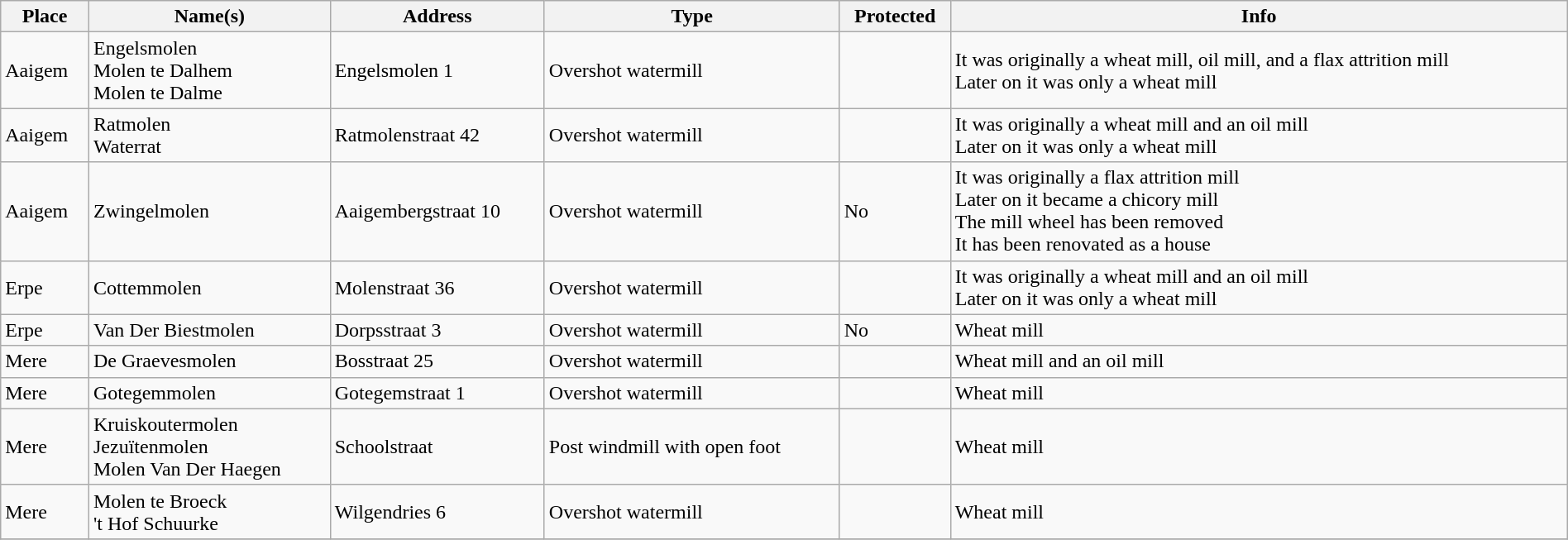<table class="wikitable" width="100%">
<tr>
<th>Place</th>
<th>Name(s)</th>
<th>Address</th>
<th>Type</th>
<th>Protected</th>
<th>Info</th>
</tr>
<tr>
<td>Aaigem</td>
<td>Engelsmolen <br> Molen te Dalhem <br> Molen te Dalme</td>
<td>Engelsmolen 1</td>
<td>Overshot watermill</td>
<td> </td>
<td>It was originally a wheat mill, oil mill, and a flax attrition mill <br> Later on it was only a wheat mill</td>
</tr>
<tr>
<td>Aaigem</td>
<td>Ratmolen <br> Waterrat</td>
<td>Ratmolenstraat 42</td>
<td>Overshot watermill</td>
<td> </td>
<td>It was originally a wheat mill and an oil mill <br> Later on it was only a wheat mill</td>
</tr>
<tr>
<td>Aaigem</td>
<td>Zwingelmolen</td>
<td>Aaigembergstraat 10</td>
<td>Overshot watermill</td>
<td> No</td>
<td>It was originally a flax attrition mill <br> Later on it became a chicory mill <br> The mill wheel has been removed <br> It has been renovated as a house</td>
</tr>
<tr>
<td>Erpe</td>
<td>Cottemmolen</td>
<td>Molenstraat 36</td>
<td>Overshot watermill</td>
<td> </td>
<td>It was originally a wheat mill and an oil mill <br> Later on it was only a wheat mill</td>
</tr>
<tr>
<td>Erpe</td>
<td>Van Der Biestmolen</td>
<td>Dorpsstraat 3</td>
<td>Overshot watermill</td>
<td> No</td>
<td>Wheat mill</td>
</tr>
<tr>
<td>Mere</td>
<td>De Graevesmolen</td>
<td>Bosstraat 25</td>
<td>Overshot watermill</td>
<td> </td>
<td>Wheat mill and an oil mill</td>
</tr>
<tr>
<td>Mere</td>
<td>Gotegemmolen</td>
<td>Gotegemstraat 1</td>
<td>Overshot watermill</td>
<td> </td>
<td>Wheat mill</td>
</tr>
<tr>
<td>Mere</td>
<td>Kruiskoutermolen <br> Jezuïtenmolen <br> Molen Van Der Haegen</td>
<td>Schoolstraat</td>
<td>Post windmill with open foot</td>
<td> </td>
<td>Wheat mill</td>
</tr>
<tr>
<td>Mere</td>
<td>Molen te Broeck <br> 't Hof Schuurke</td>
<td>Wilgendries 6</td>
<td>Overshot watermill</td>
<td> </td>
<td>Wheat mill</td>
</tr>
<tr>
</tr>
</table>
